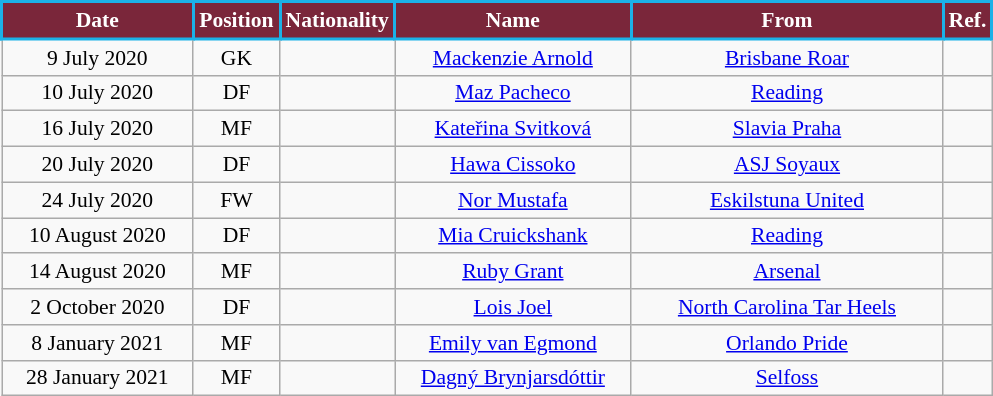<table class="wikitable" style="text-align:center; font-size:90%; ">
<tr>
<th style="background:#7A263A;color:white;border:2px solid #1BB1E7; width:120px;">Date</th>
<th style="background:#7A263A;color:white;border:2px solid #1BB1E7; width:50px;">Position</th>
<th style="background:#7A263A;color:white;border:2px solid #1BB1E7; width:50px;">Nationality</th>
<th style="background:#7A263A;color:white;border:2px solid #1BB1E7; width:150px;">Name</th>
<th style="background:#7A263A;color:white;border:2px solid #1BB1E7; width:200px;">From</th>
<th style="background:#7A263A;color:white;border:2px solid #1BB1E7; width:25px;">Ref.</th>
</tr>
<tr>
<td>9 July 2020</td>
<td>GK</td>
<td></td>
<td><a href='#'>Mackenzie Arnold</a></td>
<td> <a href='#'>Brisbane Roar</a></td>
<td></td>
</tr>
<tr>
<td>10 July 2020</td>
<td>DF</td>
<td></td>
<td><a href='#'>Maz Pacheco</a></td>
<td> <a href='#'>Reading</a></td>
<td></td>
</tr>
<tr>
<td>16 July 2020</td>
<td>MF</td>
<td></td>
<td><a href='#'>Kateřina Svitková</a></td>
<td> <a href='#'>Slavia Praha</a></td>
<td></td>
</tr>
<tr>
<td>20 July 2020</td>
<td>DF</td>
<td></td>
<td><a href='#'>Hawa Cissoko</a></td>
<td> <a href='#'>ASJ Soyaux</a></td>
<td></td>
</tr>
<tr>
<td>24 July 2020</td>
<td>FW</td>
<td></td>
<td><a href='#'>Nor Mustafa</a></td>
<td> <a href='#'>Eskilstuna United</a></td>
<td></td>
</tr>
<tr>
<td>10 August 2020</td>
<td>DF</td>
<td></td>
<td><a href='#'>Mia Cruickshank</a></td>
<td> <a href='#'>Reading</a></td>
<td></td>
</tr>
<tr>
<td>14 August 2020</td>
<td>MF</td>
<td></td>
<td><a href='#'>Ruby Grant</a></td>
<td> <a href='#'>Arsenal</a></td>
<td></td>
</tr>
<tr>
<td>2 October 2020</td>
<td>DF</td>
<td></td>
<td><a href='#'>Lois Joel</a></td>
<td> <a href='#'>North Carolina Tar Heels</a></td>
<td></td>
</tr>
<tr>
<td>8 January 2021</td>
<td>MF</td>
<td></td>
<td><a href='#'>Emily van Egmond</a></td>
<td> <a href='#'>Orlando Pride</a></td>
<td></td>
</tr>
<tr>
<td>28 January 2021</td>
<td>MF</td>
<td></td>
<td><a href='#'>Dagný Brynjarsdóttir</a></td>
<td> <a href='#'>Selfoss</a></td>
<td></td>
</tr>
</table>
